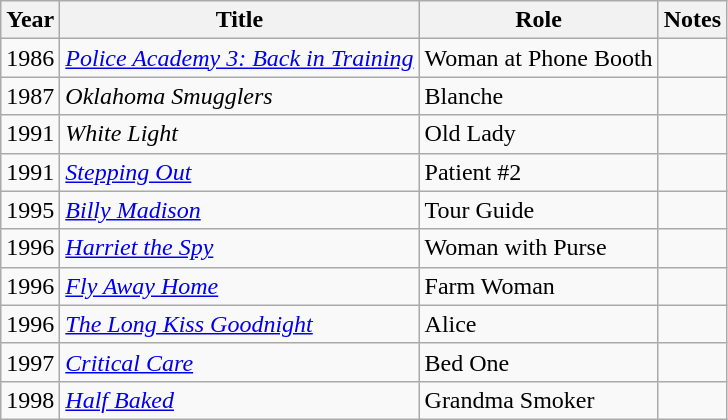<table class="wikitable sortable">
<tr>
<th>Year</th>
<th>Title</th>
<th>Role</th>
<th>Notes</th>
</tr>
<tr>
<td>1986</td>
<td><em><a href='#'>Police Academy 3: Back in Training</a></em></td>
<td>Woman at Phone Booth</td>
<td></td>
</tr>
<tr>
<td>1987</td>
<td><em>Oklahoma Smugglers</em></td>
<td>Blanche</td>
<td></td>
</tr>
<tr>
<td>1991</td>
<td><em>White Light</em></td>
<td>Old Lady</td>
<td></td>
</tr>
<tr>
<td>1991</td>
<td><a href='#'><em>Stepping Out</em></a></td>
<td>Patient #2</td>
<td></td>
</tr>
<tr>
<td>1995</td>
<td><em><a href='#'>Billy Madison</a></em></td>
<td>Tour Guide</td>
<td></td>
</tr>
<tr>
<td>1996</td>
<td><a href='#'><em>Harriet the Spy</em></a></td>
<td>Woman with Purse</td>
<td></td>
</tr>
<tr>
<td>1996</td>
<td><em><a href='#'>Fly Away Home</a></em></td>
<td>Farm Woman</td>
<td></td>
</tr>
<tr>
<td>1996</td>
<td><em><a href='#'>The Long Kiss Goodnight</a></em></td>
<td>Alice</td>
<td></td>
</tr>
<tr>
<td>1997</td>
<td><a href='#'><em>Critical Care</em></a></td>
<td>Bed One</td>
<td></td>
</tr>
<tr>
<td>1998</td>
<td><em><a href='#'>Half Baked</a></em></td>
<td>Grandma Smoker</td>
<td></td>
</tr>
</table>
